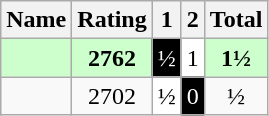<table class="wikitable">
<tr>
<th>Name</th>
<th>Rating</th>
<th>1</th>
<th>2</th>
<th>Total</th>
</tr>
<tr align=center style="background:#ccffcc;">
<td align=left></td>
<td><strong>2762</strong></td>
<td style="background:black; color:white">½</td>
<td style="background:white; color:black">1</td>
<td><strong>1½</strong></td>
</tr>
<tr align=center>
<td align=left></td>
<td>2702</td>
<td style="background:white; color:black">½</td>
<td style="background:black; color:white">0</td>
<td>½</td>
</tr>
</table>
